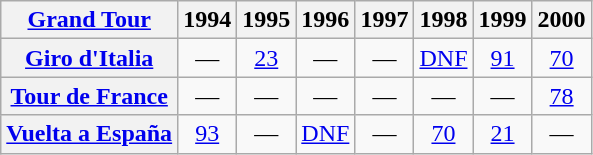<table class="wikitable plainrowheaders">
<tr>
<th scope="col"><a href='#'>Grand Tour</a></th>
<th scope="col">1994</th>
<th scope="col">1995</th>
<th scope="col">1996</th>
<th scope="col">1997</th>
<th scope="col">1998</th>
<th scope="col">1999</th>
<th scope="col">2000</th>
</tr>
<tr style="text-align:center;">
<th scope="row"> <a href='#'>Giro d'Italia</a></th>
<td>—</td>
<td style="text-align:center;"><a href='#'>23</a></td>
<td>—</td>
<td>—</td>
<td style="text-align:center;"><a href='#'>DNF</a></td>
<td style="text-align:center;"><a href='#'>91</a></td>
<td style="text-align:center;"><a href='#'>70</a></td>
</tr>
<tr style="text-align:center;">
<th scope="row"> <a href='#'>Tour de France</a></th>
<td>—</td>
<td>—</td>
<td>—</td>
<td>—</td>
<td>—</td>
<td>—</td>
<td style="text-align:center;"><a href='#'>78</a></td>
</tr>
<tr style="text-align:center;">
<th scope="row"> <a href='#'>Vuelta a España</a></th>
<td style="text-align:center;"><a href='#'>93</a></td>
<td>—</td>
<td style="text-align:center;"><a href='#'>DNF</a></td>
<td>—</td>
<td style="text-align:center;"><a href='#'>70</a></td>
<td style="text-align:center;"><a href='#'>21</a></td>
<td>—</td>
</tr>
</table>
